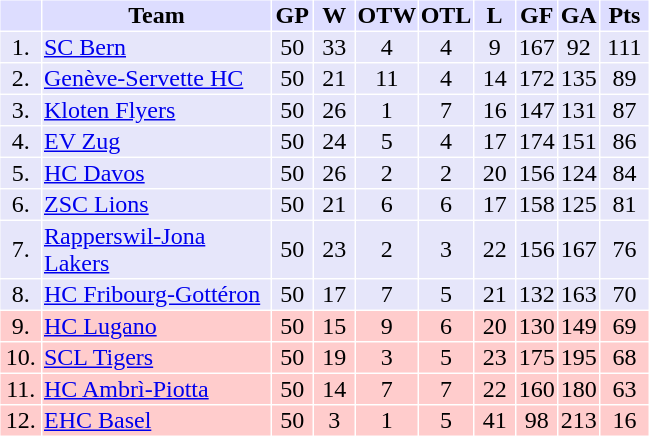<table border="0" cellpadding="1" cellspacing="1" style="text-align: center;">
<tr style="background:#DDDDFF;">
<th width="25px"></th>
<th width="150px">Team</th>
<th width="25px">GP</th>
<th width="25px">W</th>
<th width="25px">OTW</th>
<th width="25px">OTL</th>
<th width="25px">L</th>
<th width="25px">GF</th>
<th width="25px">GA</th>
<th width="30px">Pts</th>
</tr>
<tr style="background:#e6e6fa;">
<td>1.</td>
<td style="text-align: left;"><a href='#'>SC Bern</a></td>
<td>50</td>
<td>33</td>
<td>4</td>
<td>4</td>
<td>9</td>
<td>167</td>
<td>92</td>
<td>111</td>
</tr>
<tr style="background:#e6e6fa;">
<td>2.</td>
<td style="text-align: left;"><a href='#'>Genève-Servette HC</a></td>
<td>50</td>
<td>21</td>
<td>11</td>
<td>4</td>
<td>14</td>
<td>172</td>
<td>135</td>
<td>89</td>
</tr>
<tr style="background:#e6e6fa;">
<td>3.</td>
<td style="text-align: left;"><a href='#'>Kloten Flyers</a></td>
<td>50</td>
<td>26</td>
<td>1</td>
<td>7</td>
<td>16</td>
<td>147</td>
<td>131</td>
<td>87</td>
</tr>
<tr style="background:#e6e6fa;">
<td>4.</td>
<td style="text-align: left;"><a href='#'>EV Zug</a></td>
<td>50</td>
<td>24</td>
<td>5</td>
<td>4</td>
<td>17</td>
<td>174</td>
<td>151</td>
<td>86</td>
</tr>
<tr style="background:#e6e6fa;">
<td>5.</td>
<td style="text-align: left;"><a href='#'>HC Davos</a></td>
<td>50</td>
<td>26</td>
<td>2</td>
<td>2</td>
<td>20</td>
<td>156</td>
<td>124</td>
<td>84</td>
</tr>
<tr style="background:#e6e6fa;">
<td>6.</td>
<td style="text-align: left;"><a href='#'>ZSC Lions</a></td>
<td>50</td>
<td>21</td>
<td>6</td>
<td>6</td>
<td>17</td>
<td>158</td>
<td>125</td>
<td>81</td>
</tr>
<tr style="background:#e6e6fa;">
<td>7.</td>
<td style="text-align: left;"><a href='#'>Rapperswil-Jona Lakers</a></td>
<td>50</td>
<td>23</td>
<td>2</td>
<td>3</td>
<td>22</td>
<td>156</td>
<td>167</td>
<td>76</td>
</tr>
<tr style="background:#e6e6fa;">
<td>8.</td>
<td style="text-align: left;"><a href='#'>HC Fribourg-Gottéron</a></td>
<td>50</td>
<td>17</td>
<td>7</td>
<td>5</td>
<td>21</td>
<td>132</td>
<td>163</td>
<td>70</td>
</tr>
<tr style="background:#ffcccc;">
<td>9.</td>
<td style="text-align: left;"><a href='#'>HC Lugano</a></td>
<td>50</td>
<td>15</td>
<td>9</td>
<td>6</td>
<td>20</td>
<td>130</td>
<td>149</td>
<td>69</td>
</tr>
<tr style="background:#ffcccc;">
<td>10.</td>
<td style="text-align: left;"><a href='#'>SCL Tigers</a></td>
<td>50</td>
<td>19</td>
<td>3</td>
<td>5</td>
<td>23</td>
<td>175</td>
<td>195</td>
<td>68</td>
</tr>
<tr style="background:#ffcccc;">
<td>11.</td>
<td style="text-align: left;"><a href='#'>HC Ambrì-Piotta</a></td>
<td>50</td>
<td>14</td>
<td>7</td>
<td>7</td>
<td>22</td>
<td>160</td>
<td>180</td>
<td>63</td>
</tr>
<tr style="background:#ffcccc;">
<td>12.</td>
<td style="text-align: left;"><a href='#'>EHC Basel</a></td>
<td>50</td>
<td>3</td>
<td>1</td>
<td>5</td>
<td>41</td>
<td>98</td>
<td>213</td>
<td>16</td>
</tr>
</table>
